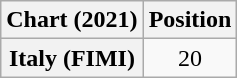<table class="wikitable sortable plainrowheaders" style="text-align:center;">
<tr>
<th>Chart (2021)</th>
<th>Position</th>
</tr>
<tr>
<th scope="row">Italy (FIMI)</th>
<td>20</td>
</tr>
</table>
